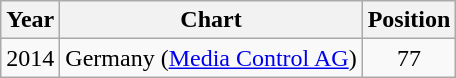<table class="wikitable">
<tr>
<th>Year</th>
<th>Chart</th>
<th>Position</th>
</tr>
<tr>
<td>2014</td>
<td>Germany (<a href='#'>Media Control AG</a>)</td>
<td style="text-align:center;">77</td>
</tr>
</table>
